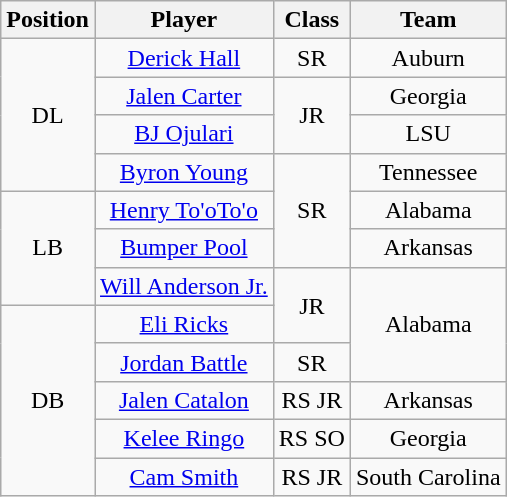<table class="wikitable sortable">
<tr>
<th>Position</th>
<th>Player</th>
<th>Class</th>
<th>Team</th>
</tr>
<tr style="text-align:center;">
<td rowspan=4>DL</td>
<td><a href='#'>Derick Hall</a></td>
<td>SR</td>
<td>Auburn</td>
</tr>
<tr style="text-align:center;">
<td><a href='#'>Jalen Carter</a></td>
<td rowspan=2>JR</td>
<td>Georgia</td>
</tr>
<tr style="text-align:center;">
<td><a href='#'>BJ Ojulari</a></td>
<td>LSU</td>
</tr>
<tr style="text-align:center;">
<td><a href='#'>Byron Young</a></td>
<td rowspan=3>SR</td>
<td>Tennessee</td>
</tr>
<tr style="text-align:center;">
<td rowspan=3>LB</td>
<td><a href='#'>Henry To'oTo'o</a></td>
<td>Alabama</td>
</tr>
<tr style="text-align:center;">
<td><a href='#'>Bumper Pool</a></td>
<td>Arkansas</td>
</tr>
<tr style="text-align:center;">
<td><a href='#'>Will Anderson Jr.</a></td>
<td rowspan=2>JR</td>
<td rowspan=3>Alabama</td>
</tr>
<tr style="text-align:center;">
<td rowspan=5>DB</td>
<td><a href='#'>Eli Ricks</a></td>
</tr>
<tr style="text-align:center;">
<td><a href='#'>Jordan Battle</a></td>
<td>SR</td>
</tr>
<tr style="text-align:center;">
<td><a href='#'>Jalen Catalon</a></td>
<td>RS JR</td>
<td>Arkansas</td>
</tr>
<tr style="text-align:center;">
<td><a href='#'>Kelee Ringo</a></td>
<td>RS SO</td>
<td>Georgia</td>
</tr>
<tr style="text-align:center;">
<td><a href='#'>Cam Smith</a></td>
<td>RS JR</td>
<td>South Carolina</td>
</tr>
</table>
